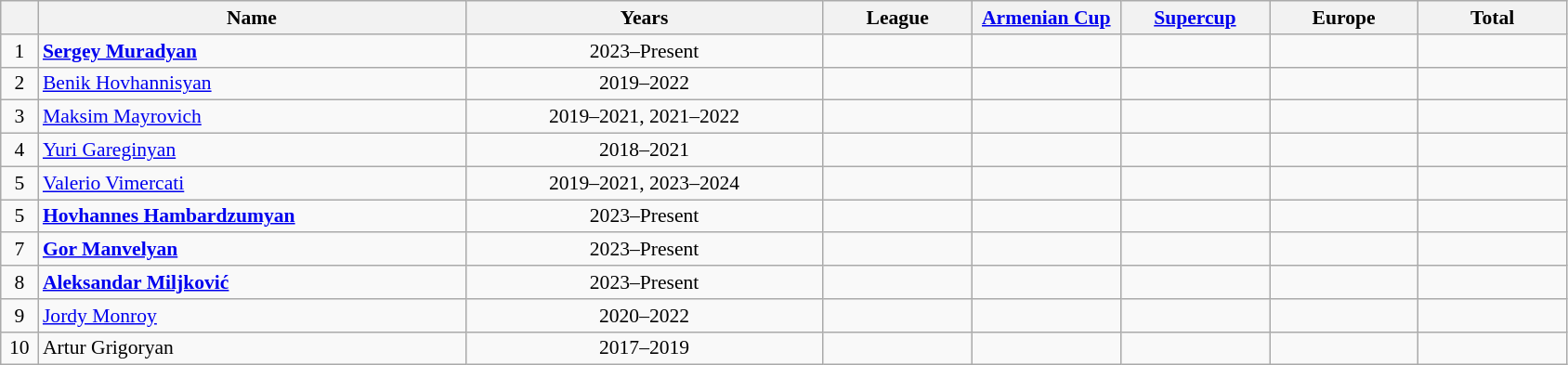<table class="wikitable sortable"  style="text-align:center; font-size:90%; ">
<tr>
<th width=20px></th>
<th width=300px>Name</th>
<th width=250px>Years</th>
<th width=100px>League</th>
<th width=100px><a href='#'>Armenian Cup</a></th>
<th width=100px><a href='#'>Supercup</a></th>
<th width=100px>Europe</th>
<th width=100px>Total</th>
</tr>
<tr>
<td>1</td>
<td align="left"> <strong><a href='#'>Sergey Muradyan</a></strong></td>
<td>2023–Present</td>
<td></td>
<td></td>
<td></td>
<td></td>
<td></td>
</tr>
<tr>
<td>2</td>
<td align="left"> <a href='#'>Benik Hovhannisyan</a></td>
<td>2019–2022</td>
<td></td>
<td></td>
<td></td>
<td></td>
<td></td>
</tr>
<tr>
<td>3</td>
<td align="left"> <a href='#'>Maksim Mayrovich</a></td>
<td>2019–2021, 2021–2022</td>
<td></td>
<td></td>
<td></td>
<td></td>
<td></td>
</tr>
<tr>
<td>4</td>
<td align="left"> <a href='#'>Yuri Gareginyan</a></td>
<td>2018–2021</td>
<td></td>
<td></td>
<td></td>
<td></td>
<td></td>
</tr>
<tr>
<td>5</td>
<td align="left"> <a href='#'>Valerio Vimercati</a></td>
<td>2019–2021, 2023–2024</td>
<td></td>
<td></td>
<td></td>
<td></td>
<td></td>
</tr>
<tr>
<td>5</td>
<td align="left"> <strong><a href='#'>Hovhannes Hambardzumyan</a></strong></td>
<td>2023–Present</td>
<td></td>
<td></td>
<td></td>
<td></td>
<td></td>
</tr>
<tr>
<td>7</td>
<td align="left"> <strong><a href='#'>Gor Manvelyan</a></strong></td>
<td>2023–Present</td>
<td></td>
<td></td>
<td></td>
<td></td>
<td></td>
</tr>
<tr>
<td>8</td>
<td align="left"> <strong><a href='#'>Aleksandar Miljković</a></strong></td>
<td>2023–Present</td>
<td></td>
<td></td>
<td></td>
<td></td>
<td></td>
</tr>
<tr>
<td>9</td>
<td align="left"> <a href='#'>Jordy Monroy</a></td>
<td>2020–2022</td>
<td></td>
<td></td>
<td></td>
<td></td>
<td></td>
</tr>
<tr>
<td>10</td>
<td align="left"> Artur Grigoryan</td>
<td>2017–2019</td>
<td></td>
<td></td>
<td></td>
<td></td>
<td></td>
</tr>
</table>
